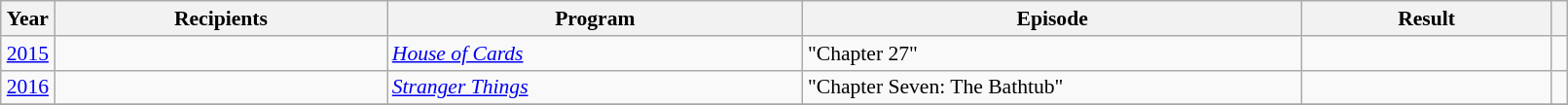<table class="wikitable plainrowheaders" style="font-size: 90%" width=85%>
<tr>
<th scope="col" style="width:2%;">Year</th>
<th scope="col" style="width:20%;">Recipients</th>
<th scope="col" style="width:25%;">Program</th>
<th scope="col" style="width:30%;">Episode</th>
<th scope="col" style="width:15%;">Result</th>
<th scope="col" class="unsortable" style="width:1%;"></th>
</tr>
<tr>
<td style="text-align:center;"><a href='#'>2015</a></td>
<td></td>
<td><em><a href='#'>House of Cards</a></em></td>
<td>"Chapter 27"</td>
<td></td>
<td style="text-align:center;"></td>
</tr>
<tr>
<td style="text-align:center;"><a href='#'>2016</a></td>
<td></td>
<td><em><a href='#'>Stranger Things</a></em></td>
<td>"Chapter Seven: The Bathtub"</td>
<td></td>
<td style="text-align:center;"></td>
</tr>
<tr>
</tr>
</table>
